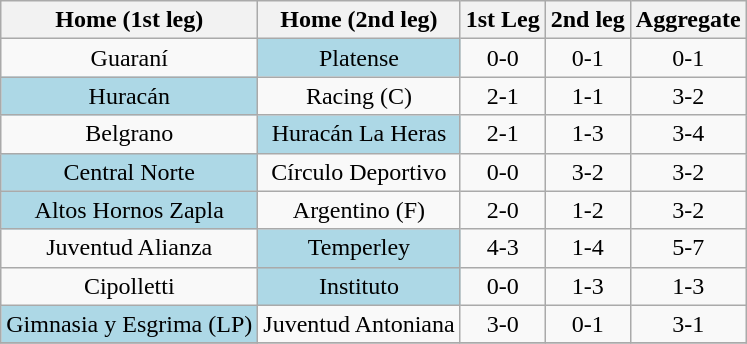<table class="wikitable" style="text-align: center;">
<tr>
<th>Home (1st leg)</th>
<th>Home (2nd leg)</th>
<th>1st Leg</th>
<th>2nd leg</th>
<th>Aggregate</th>
</tr>
<tr>
<td>Guaraní</td>
<td bgcolor="lightblue">Platense</td>
<td>0-0</td>
<td>0-1</td>
<td>0-1</td>
</tr>
<tr>
<td bgcolor="lightblue">Huracán</td>
<td>Racing (C)</td>
<td>2-1</td>
<td>1-1</td>
<td>3-2</td>
</tr>
<tr>
<td>Belgrano</td>
<td bgcolor="lightblue">Huracán La Heras</td>
<td>2-1</td>
<td>1-3</td>
<td>3-4</td>
</tr>
<tr>
<td bgcolor="lightblue">Central Norte</td>
<td>Círculo Deportivo</td>
<td>0-0</td>
<td>3-2</td>
<td>3-2</td>
</tr>
<tr>
<td bgcolor="lightblue">Altos Hornos Zapla</td>
<td>Argentino (F)</td>
<td>2-0</td>
<td>1-2</td>
<td>3-2</td>
</tr>
<tr>
<td>Juventud Alianza</td>
<td bgcolor="lightblue">Temperley</td>
<td>4-3</td>
<td>1-4</td>
<td>5-7</td>
</tr>
<tr>
<td>Cipolletti</td>
<td bgcolor="lightblue">Instituto</td>
<td>0-0</td>
<td>1-3</td>
<td>1-3</td>
</tr>
<tr>
<td bgcolor="lightblue">Gimnasia y Esgrima (LP)</td>
<td>Juventud Antoniana</td>
<td>3-0</td>
<td>0-1</td>
<td>3-1</td>
</tr>
<tr>
</tr>
</table>
